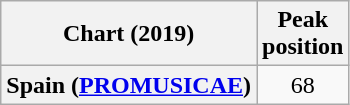<table class="wikitable plainrowheaders" style="text-align:center">
<tr>
<th scope="col">Chart (2019)</th>
<th scope="col">Peak<br>position</th>
</tr>
<tr>
<th scope="row">Spain (<a href='#'>PROMUSICAE</a>)</th>
<td>68</td>
</tr>
</table>
